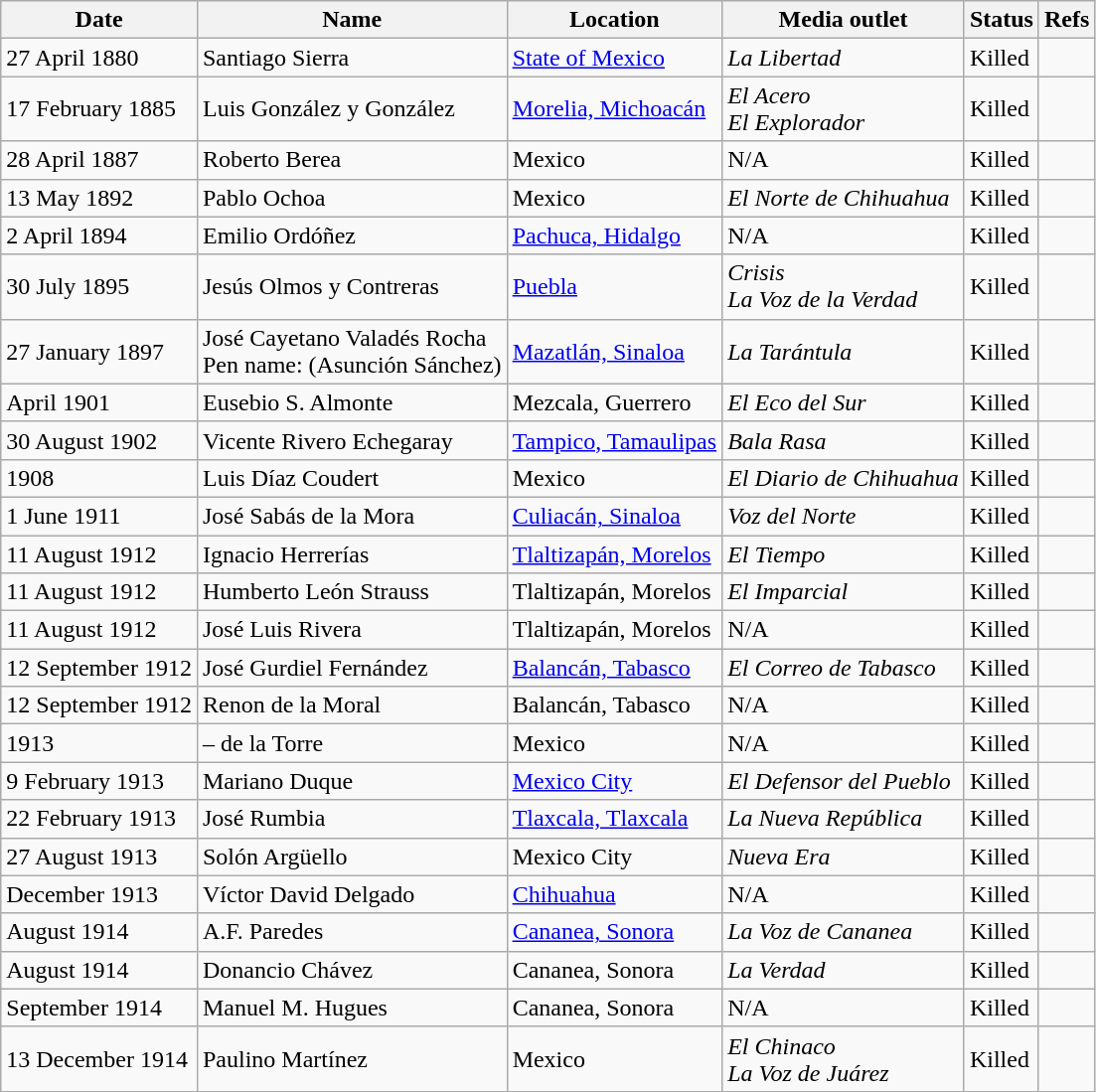<table class="wikitable sortable">
<tr>
<th>Date</th>
<th>Name</th>
<th>Location</th>
<th>Media outlet</th>
<th>Status</th>
<th>Refs</th>
</tr>
<tr>
<td>27 April 1880</td>
<td>Santiago Sierra</td>
<td><a href='#'>State of Mexico</a></td>
<td><em>La Libertad</em></td>
<td>Killed</td>
<td></td>
</tr>
<tr>
<td>17 February 1885</td>
<td>Luis González y González</td>
<td><a href='#'>Morelia, Michoacán</a></td>
<td><em>El Acero</em><br><em>El Explorador</em></td>
<td>Killed</td>
<td></td>
</tr>
<tr>
<td>28 April 1887</td>
<td>Roberto Berea</td>
<td>Mexico</td>
<td>N/A</td>
<td>Killed</td>
<td></td>
</tr>
<tr>
<td>13 May 1892</td>
<td>Pablo Ochoa</td>
<td>Mexico</td>
<td><em>El Norte de Chihuahua</em></td>
<td>Killed</td>
<td></td>
</tr>
<tr>
<td>2 April 1894</td>
<td>Emilio Ordóñez</td>
<td><a href='#'>Pachuca, Hidalgo</a></td>
<td>N/A</td>
<td>Killed</td>
<td></td>
</tr>
<tr>
<td>30 July 1895</td>
<td>Jesús Olmos y Contreras</td>
<td><a href='#'>Puebla</a></td>
<td><em>Crisis</em><br><em>La Voz de la Verdad</em></td>
<td>Killed</td>
<td></td>
</tr>
<tr>
<td>27 January 1897</td>
<td>José Cayetano Valadés Rocha<br>Pen name: (Asunción Sánchez)</td>
<td><a href='#'>Mazatlán, Sinaloa</a></td>
<td><em>La Tarántula</em></td>
<td>Killed</td>
<td></td>
</tr>
<tr>
<td>April 1901</td>
<td>Eusebio S. Almonte</td>
<td>Mezcala, Guerrero</td>
<td><em>El Eco del Sur</em></td>
<td>Killed</td>
<td></td>
</tr>
<tr>
<td>30 August 1902</td>
<td>Vicente Rivero Echegaray</td>
<td><a href='#'>Tampico, Tamaulipas</a></td>
<td><em>Bala Rasa</em></td>
<td>Killed</td>
<td></td>
</tr>
<tr>
<td>1908</td>
<td>Luis Díaz Coudert</td>
<td>Mexico</td>
<td><em>El Diario de Chihuahua</em></td>
<td>Killed</td>
<td></td>
</tr>
<tr>
<td>1 June 1911</td>
<td>José Sabás de la Mora</td>
<td><a href='#'>Culiacán, Sinaloa</a></td>
<td><em>Voz del Norte</em></td>
<td>Killed</td>
<td></td>
</tr>
<tr>
<td>11 August 1912</td>
<td>Ignacio Herrerías</td>
<td><a href='#'>Tlaltizapán, Morelos</a></td>
<td><em>El Tiempo</em></td>
<td>Killed</td>
<td></td>
</tr>
<tr>
<td>11 August 1912</td>
<td>Humberto León Strauss</td>
<td>Tlaltizapán, Morelos</td>
<td><em>El Imparcial</em></td>
<td>Killed</td>
<td></td>
</tr>
<tr>
<td>11 August 1912</td>
<td>José Luis Rivera</td>
<td>Tlaltizapán, Morelos</td>
<td>N/A</td>
<td>Killed</td>
<td></td>
</tr>
<tr>
<td>12 September 1912</td>
<td>José Gurdiel Fernández</td>
<td><a href='#'>Balancán, Tabasco</a></td>
<td><em>El Correo de Tabasco</em></td>
<td>Killed</td>
<td></td>
</tr>
<tr>
<td>12 September 1912</td>
<td>Renon de la Moral</td>
<td>Balancán, Tabasco</td>
<td>N/A</td>
<td>Killed</td>
<td></td>
</tr>
<tr>
<td>1913</td>
<td>– de la Torre</td>
<td>Mexico</td>
<td>N/A</td>
<td>Killed</td>
<td></td>
</tr>
<tr>
<td>9 February 1913</td>
<td>Mariano Duque</td>
<td><a href='#'>Mexico City</a></td>
<td><em>El Defensor del Pueblo</em></td>
<td>Killed</td>
<td></td>
</tr>
<tr>
<td>22 February 1913</td>
<td>José Rumbia</td>
<td><a href='#'>Tlaxcala, Tlaxcala</a></td>
<td><em>La Nueva República</em></td>
<td>Killed</td>
<td></td>
</tr>
<tr>
<td>27 August 1913</td>
<td>Solón Argüello</td>
<td>Mexico City</td>
<td><em>Nueva Era</em></td>
<td>Killed</td>
<td></td>
</tr>
<tr>
<td>December 1913</td>
<td>Víctor David Delgado</td>
<td><a href='#'>Chihuahua</a></td>
<td>N/A</td>
<td>Killed</td>
<td></td>
</tr>
<tr>
<td>August 1914</td>
<td>A.F. Paredes</td>
<td><a href='#'>Cananea, Sonora</a></td>
<td><em>La Voz de Cananea</em></td>
<td>Killed</td>
<td></td>
</tr>
<tr>
<td>August 1914</td>
<td>Donancio Chávez</td>
<td>Cananea, Sonora</td>
<td><em>La Verdad</em></td>
<td>Killed</td>
<td></td>
</tr>
<tr>
<td>September 1914</td>
<td>Manuel M. Hugues</td>
<td>Cananea, Sonora</td>
<td>N/A</td>
<td>Killed</td>
<td></td>
</tr>
<tr>
<td>13 December 1914</td>
<td>Paulino Martínez</td>
<td>Mexico</td>
<td><em>El Chinaco</em><br><em>La Voz de Juárez</em></td>
<td>Killed</td>
<td></td>
</tr>
</table>
